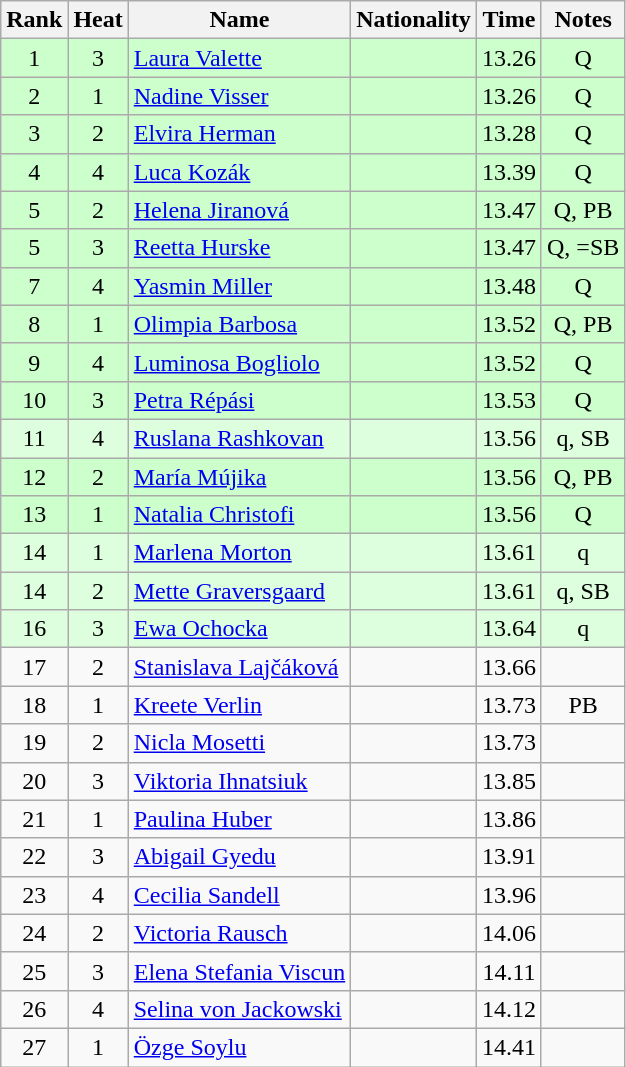<table class="wikitable sortable" style="text-align:center">
<tr>
<th>Rank</th>
<th>Heat</th>
<th>Name</th>
<th>Nationality</th>
<th>Time</th>
<th>Notes</th>
</tr>
<tr bgcolor=ccffcc>
<td>1</td>
<td>3</td>
<td align=left><a href='#'>Laura Valette</a></td>
<td align=left></td>
<td>13.26</td>
<td>Q</td>
</tr>
<tr bgcolor=ccffcc>
<td>2</td>
<td>1</td>
<td align=left><a href='#'>Nadine Visser</a></td>
<td align=left></td>
<td>13.26</td>
<td>Q</td>
</tr>
<tr bgcolor=ccffcc>
<td>3</td>
<td>2</td>
<td align=left><a href='#'>Elvira Herman</a></td>
<td align=left></td>
<td>13.28</td>
<td>Q</td>
</tr>
<tr bgcolor=ccffcc>
<td>4</td>
<td>4</td>
<td align=left><a href='#'>Luca Kozák</a></td>
<td align=left></td>
<td>13.39</td>
<td>Q</td>
</tr>
<tr bgcolor=ccffcc>
<td>5</td>
<td>2</td>
<td align=left><a href='#'>Helena Jiranová</a></td>
<td align=left></td>
<td>13.47</td>
<td>Q, PB</td>
</tr>
<tr bgcolor=ccffcc>
<td>5</td>
<td>3</td>
<td align=left><a href='#'>Reetta Hurske</a></td>
<td align=left></td>
<td>13.47</td>
<td>Q, =SB</td>
</tr>
<tr bgcolor=ccffcc>
<td>7</td>
<td>4</td>
<td align=left><a href='#'>Yasmin Miller</a></td>
<td align=left></td>
<td>13.48</td>
<td>Q</td>
</tr>
<tr bgcolor=ccffcc>
<td>8</td>
<td>1</td>
<td align=left><a href='#'>Olimpia Barbosa</a></td>
<td align=left></td>
<td>13.52</td>
<td>Q, PB</td>
</tr>
<tr bgcolor=ccffcc>
<td>9</td>
<td>4</td>
<td align=left><a href='#'>Luminosa Bogliolo</a></td>
<td align=left></td>
<td>13.52</td>
<td>Q</td>
</tr>
<tr bgcolor=ccffcc>
<td>10</td>
<td>3</td>
<td align=left><a href='#'>Petra Répási</a></td>
<td align=left></td>
<td>13.53</td>
<td>Q</td>
</tr>
<tr bgcolor=ddffdd>
<td>11</td>
<td>4</td>
<td align=left><a href='#'>Ruslana Rashkovan</a></td>
<td align=left></td>
<td>13.56</td>
<td>q, SB</td>
</tr>
<tr bgcolor=ccffcc>
<td>12</td>
<td>2</td>
<td align=left><a href='#'>María Mújika</a></td>
<td align=left></td>
<td>13.56</td>
<td>Q, PB</td>
</tr>
<tr bgcolor=ccffcc>
<td>13</td>
<td>1</td>
<td align=left><a href='#'>Natalia Christofi</a></td>
<td align=left></td>
<td>13.56</td>
<td>Q</td>
</tr>
<tr bgcolor=ddffdd>
<td>14</td>
<td>1</td>
<td align=left><a href='#'>Marlena Morton</a></td>
<td align=left></td>
<td>13.61</td>
<td>q</td>
</tr>
<tr bgcolor=ddffdd>
<td>14</td>
<td>2</td>
<td align=left><a href='#'>Mette Graversgaard</a></td>
<td align=left></td>
<td>13.61</td>
<td>q, SB</td>
</tr>
<tr bgcolor=ddffdd>
<td>16</td>
<td>3</td>
<td align=left><a href='#'>Ewa Ochocka</a></td>
<td align=left></td>
<td>13.64</td>
<td>q</td>
</tr>
<tr>
<td>17</td>
<td>2</td>
<td align=left><a href='#'>Stanislava Lajčáková</a></td>
<td align=left></td>
<td>13.66</td>
<td></td>
</tr>
<tr>
<td>18</td>
<td>1</td>
<td align=left><a href='#'>Kreete Verlin</a></td>
<td align=left></td>
<td>13.73</td>
<td>PB</td>
</tr>
<tr>
<td>19</td>
<td>2</td>
<td align=left><a href='#'>Nicla Mosetti</a></td>
<td align=left></td>
<td>13.73</td>
<td></td>
</tr>
<tr>
<td>20</td>
<td>3</td>
<td align=left><a href='#'>Viktoria Ihnatsiuk</a></td>
<td align=left></td>
<td>13.85</td>
<td></td>
</tr>
<tr>
<td>21</td>
<td>1</td>
<td align=left><a href='#'>Paulina Huber</a></td>
<td align=left></td>
<td>13.86</td>
<td></td>
</tr>
<tr>
<td>22</td>
<td>3</td>
<td align=left><a href='#'>Abigail Gyedu</a></td>
<td align=left></td>
<td>13.91</td>
<td></td>
</tr>
<tr>
<td>23</td>
<td>4</td>
<td align=left><a href='#'>Cecilia Sandell</a></td>
<td align=left></td>
<td>13.96</td>
<td></td>
</tr>
<tr>
<td>24</td>
<td>2</td>
<td align=left><a href='#'>Victoria Rausch</a></td>
<td align=left></td>
<td>14.06</td>
<td></td>
</tr>
<tr>
<td>25</td>
<td>3</td>
<td align=left><a href='#'>Elena Stefania Viscun</a></td>
<td align=left></td>
<td>14.11</td>
<td></td>
</tr>
<tr>
<td>26</td>
<td>4</td>
<td align=left><a href='#'>Selina von Jackowski</a></td>
<td align=left></td>
<td>14.12</td>
<td></td>
</tr>
<tr>
<td>27</td>
<td>1</td>
<td align=left><a href='#'>Özge Soylu</a></td>
<td align=left></td>
<td>14.41</td>
<td></td>
</tr>
</table>
